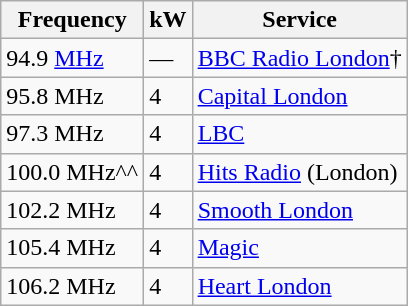<table class="wikitable sortable">
<tr>
<th>Frequency</th>
<th>kW</th>
<th>Service</th>
</tr>
<tr>
<td>94.9 <a href='#'>MHz</a></td>
<td>—</td>
<td><a href='#'>BBC Radio London</a>†</td>
</tr>
<tr>
<td>95.8 MHz</td>
<td>4</td>
<td><a href='#'>Capital London</a></td>
</tr>
<tr>
<td>97.3 MHz</td>
<td>4</td>
<td><a href='#'>LBC</a></td>
</tr>
<tr>
<td>100.0 MHz^^</td>
<td>4</td>
<td><a href='#'>Hits Radio</a> (London)</td>
</tr>
<tr>
<td>102.2 MHz</td>
<td>4</td>
<td><a href='#'>Smooth London</a></td>
</tr>
<tr>
<td>105.4 MHz</td>
<td>4</td>
<td><a href='#'>Magic</a></td>
</tr>
<tr>
<td>106.2 MHz</td>
<td>4</td>
<td><a href='#'>Heart London</a></td>
</tr>
</table>
